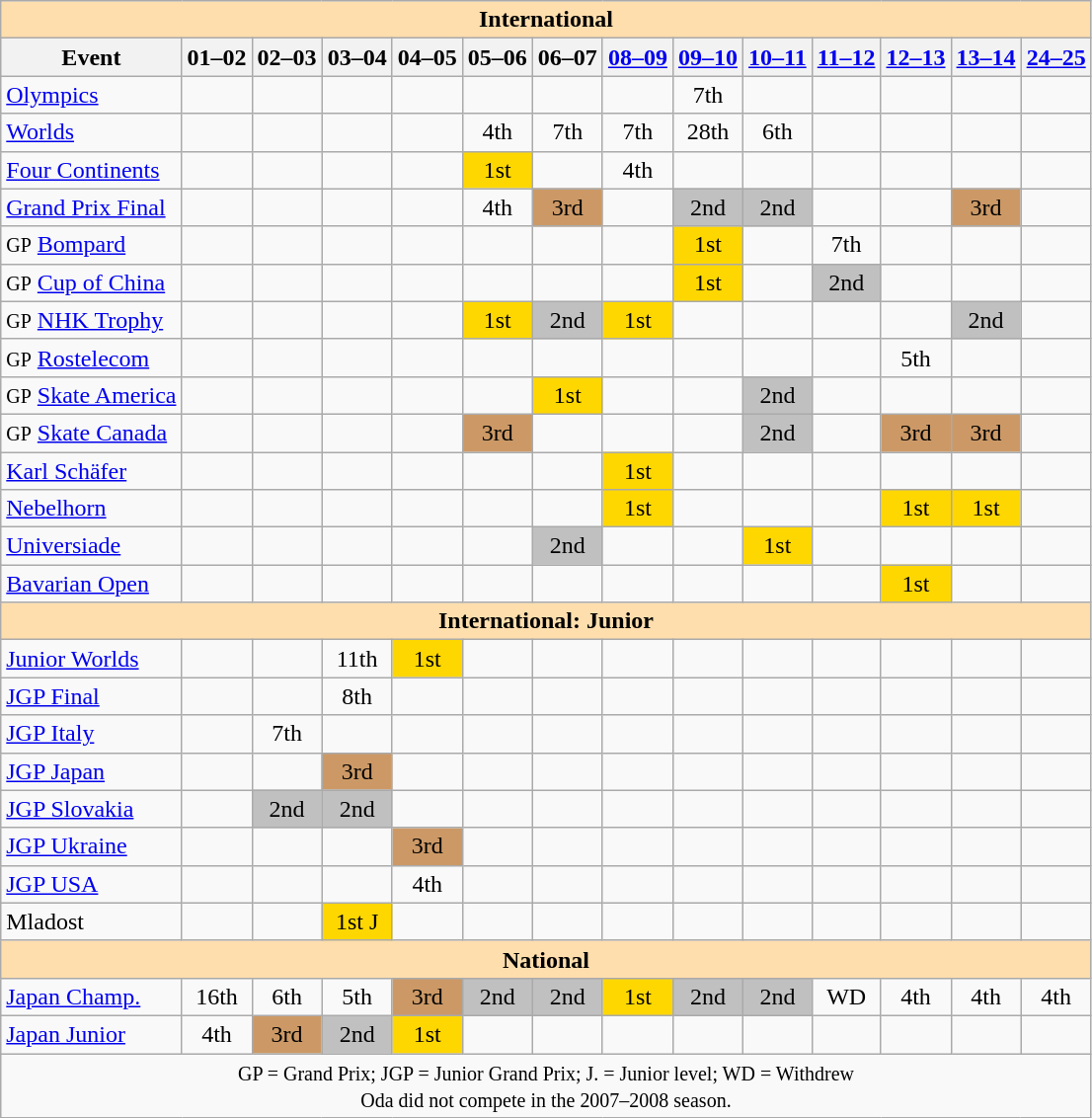<table class="wikitable" style="text-align:center">
<tr>
<th colspan="14" style="background-color: #ffdead; " align="center"><strong>International</strong></th>
</tr>
<tr>
<th>Event</th>
<th>01–02</th>
<th>02–03</th>
<th>03–04</th>
<th>04–05</th>
<th>05–06</th>
<th>06–07</th>
<th><a href='#'>08–09</a></th>
<th><a href='#'>09–10</a></th>
<th><a href='#'>10–11</a></th>
<th><a href='#'>11–12</a></th>
<th><a href='#'>12–13</a></th>
<th><a href='#'>13–14</a></th>
<th><a href='#'>24–25</a></th>
</tr>
<tr>
<td align="left"><a href='#'>Olympics</a></td>
<td></td>
<td></td>
<td></td>
<td></td>
<td></td>
<td></td>
<td></td>
<td>7th</td>
<td></td>
<td></td>
<td></td>
<td></td>
<td></td>
</tr>
<tr>
<td align="left"><a href='#'>Worlds</a></td>
<td></td>
<td></td>
<td></td>
<td></td>
<td>4th</td>
<td>7th</td>
<td>7th</td>
<td>28th</td>
<td>6th</td>
<td></td>
<td></td>
<td></td>
<td></td>
</tr>
<tr>
<td align="left"><a href='#'>Four Continents</a></td>
<td></td>
<td></td>
<td></td>
<td></td>
<td bgcolor="gold">1st</td>
<td></td>
<td>4th</td>
<td></td>
<td></td>
<td></td>
<td></td>
<td></td>
<td></td>
</tr>
<tr>
<td align="left"><a href='#'>Grand Prix Final</a></td>
<td></td>
<td></td>
<td></td>
<td></td>
<td>4th</td>
<td bgcolor="cc9966">3rd</td>
<td></td>
<td bgcolor="silver">2nd</td>
<td bgcolor="silver">2nd</td>
<td></td>
<td></td>
<td bgcolor="cc9966">3rd</td>
<td></td>
</tr>
<tr>
<td align="left"><small>GP</small> <a href='#'>Bompard</a></td>
<td></td>
<td></td>
<td></td>
<td></td>
<td></td>
<td></td>
<td></td>
<td bgcolor="gold">1st</td>
<td></td>
<td>7th</td>
<td></td>
<td></td>
<td></td>
</tr>
<tr>
<td align="left"><small>GP</small> <a href='#'>Cup of China</a></td>
<td></td>
<td></td>
<td></td>
<td></td>
<td></td>
<td></td>
<td></td>
<td bgcolor="gold">1st</td>
<td></td>
<td bgcolor="silver">2nd</td>
<td></td>
<td></td>
<td></td>
</tr>
<tr>
<td align="left"><small>GP</small> <a href='#'>NHK Trophy</a></td>
<td></td>
<td></td>
<td></td>
<td></td>
<td bgcolor="gold">1st</td>
<td bgcolor="silver">2nd</td>
<td bgcolor="gold">1st</td>
<td></td>
<td></td>
<td></td>
<td></td>
<td bgcolor="silver">2nd</td>
<td></td>
</tr>
<tr>
<td align="left"><small>GP</small> <a href='#'>Rostelecom</a></td>
<td></td>
<td></td>
<td></td>
<td></td>
<td></td>
<td></td>
<td></td>
<td></td>
<td></td>
<td></td>
<td>5th</td>
<td></td>
<td></td>
</tr>
<tr>
<td align="left"><small>GP</small> <a href='#'>Skate America</a></td>
<td></td>
<td></td>
<td></td>
<td></td>
<td></td>
<td bgcolor="gold">1st</td>
<td></td>
<td></td>
<td bgcolor="silver">2nd</td>
<td></td>
<td></td>
<td></td>
<td></td>
</tr>
<tr>
<td align="left"><small>GP</small> <a href='#'>Skate Canada</a></td>
<td></td>
<td></td>
<td></td>
<td></td>
<td bgcolor="cc9966">3rd</td>
<td></td>
<td></td>
<td></td>
<td bgcolor="silver">2nd</td>
<td></td>
<td bgcolor="cc9966">3rd</td>
<td bgcolor="cc9966">3rd</td>
<td></td>
</tr>
<tr>
<td align="left"><a href='#'>Karl Schäfer</a></td>
<td></td>
<td></td>
<td></td>
<td></td>
<td></td>
<td></td>
<td bgcolor="gold">1st</td>
<td></td>
<td></td>
<td></td>
<td></td>
<td></td>
<td></td>
</tr>
<tr>
<td align="left"><a href='#'>Nebelhorn</a></td>
<td></td>
<td></td>
<td></td>
<td></td>
<td></td>
<td></td>
<td bgcolor="gold">1st</td>
<td></td>
<td></td>
<td></td>
<td bgcolor="gold">1st</td>
<td bgcolor="gold">1st</td>
<td></td>
</tr>
<tr>
<td align="left"><a href='#'>Universiade</a></td>
<td></td>
<td></td>
<td></td>
<td></td>
<td></td>
<td bgcolor="silver">2nd</td>
<td></td>
<td></td>
<td bgcolor="gold">1st</td>
<td></td>
<td></td>
<td></td>
<td></td>
</tr>
<tr>
<td align="left"><a href='#'>Bavarian Open</a></td>
<td></td>
<td></td>
<td></td>
<td></td>
<td></td>
<td></td>
<td></td>
<td></td>
<td></td>
<td></td>
<td bgcolor="gold">1st</td>
<td></td>
<td></td>
</tr>
<tr>
<th colspan="14" style="background-color: #ffdead; " align="center"><strong>International: Junior</strong></th>
</tr>
<tr>
<td align="left"><a href='#'>Junior Worlds</a></td>
<td></td>
<td></td>
<td>11th</td>
<td bgcolor="gold">1st</td>
<td></td>
<td></td>
<td></td>
<td></td>
<td></td>
<td></td>
<td></td>
<td></td>
<td></td>
</tr>
<tr>
<td align="left"><a href='#'>JGP Final</a></td>
<td></td>
<td></td>
<td>8th</td>
<td></td>
<td></td>
<td></td>
<td></td>
<td></td>
<td></td>
<td></td>
<td></td>
<td></td>
<td></td>
</tr>
<tr>
<td align="left"><a href='#'>JGP Italy</a></td>
<td></td>
<td>7th</td>
<td></td>
<td></td>
<td></td>
<td></td>
<td></td>
<td></td>
<td></td>
<td></td>
<td></td>
<td></td>
<td></td>
</tr>
<tr>
<td align="left"><a href='#'>JGP Japan</a></td>
<td></td>
<td></td>
<td bgcolor="cc9966">3rd</td>
<td></td>
<td></td>
<td></td>
<td></td>
<td></td>
<td></td>
<td></td>
<td></td>
<td></td>
<td></td>
</tr>
<tr>
<td align="left"><a href='#'>JGP Slovakia</a></td>
<td></td>
<td bgcolor="silver">2nd</td>
<td bgcolor="silver">2nd</td>
<td></td>
<td></td>
<td></td>
<td></td>
<td></td>
<td></td>
<td></td>
<td></td>
<td></td>
<td></td>
</tr>
<tr>
<td align="left"><a href='#'>JGP Ukraine</a></td>
<td></td>
<td></td>
<td></td>
<td bgcolor="cc9966">3rd</td>
<td></td>
<td></td>
<td></td>
<td></td>
<td></td>
<td></td>
<td></td>
<td></td>
<td></td>
</tr>
<tr>
<td align="left"><a href='#'>JGP USA</a></td>
<td></td>
<td></td>
<td></td>
<td>4th</td>
<td></td>
<td></td>
<td></td>
<td></td>
<td></td>
<td></td>
<td></td>
<td></td>
<td></td>
</tr>
<tr>
<td align="left">Mladost</td>
<td></td>
<td></td>
<td bgcolor="gold">1st J</td>
<td></td>
<td></td>
<td></td>
<td></td>
<td></td>
<td></td>
<td></td>
<td></td>
<td></td>
<td></td>
</tr>
<tr>
<th colspan="14" style="background-color: #ffdead; " align="center"><strong>National</strong></th>
</tr>
<tr>
<td align="left"><a href='#'>Japan Champ.</a></td>
<td>16th</td>
<td>6th</td>
<td>5th</td>
<td bgcolor="cc9966">3rd</td>
<td bgcolor="silver">2nd</td>
<td bgcolor="silver">2nd</td>
<td bgcolor="gold">1st</td>
<td bgcolor="silver">2nd</td>
<td bgcolor="silver">2nd</td>
<td>WD</td>
<td>4th</td>
<td>4th</td>
<td>4th</td>
</tr>
<tr>
<td align="left"><a href='#'>Japan Junior</a></td>
<td>4th</td>
<td bgcolor="cc9966">3rd</td>
<td bgcolor="silver">2nd</td>
<td bgcolor="gold">1st</td>
<td></td>
<td></td>
<td></td>
<td></td>
<td></td>
<td></td>
<td></td>
<td></td>
<td></td>
</tr>
<tr>
<td colspan="14" align="center"><small> GP = Grand Prix; JGP = Junior Grand Prix; J. = Junior level; WD = Withdrew <br> Oda did not compete in the 2007–2008 season. </small></td>
</tr>
</table>
